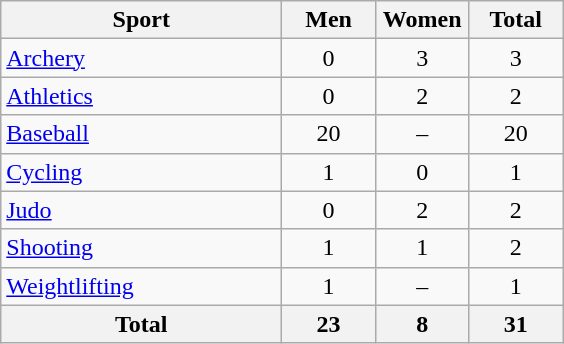<table class="wikitable sortable" style="text-align:center;">
<tr>
<th width=180>Sport</th>
<th width=55>Men</th>
<th width=55>Women</th>
<th width=55>Total</th>
</tr>
<tr>
<td align=left><a href='#'>Archery</a></td>
<td>0</td>
<td>3</td>
<td>3</td>
</tr>
<tr>
<td align=left><a href='#'>Athletics</a></td>
<td>0</td>
<td>2</td>
<td>2</td>
</tr>
<tr>
<td align=left><a href='#'>Baseball</a></td>
<td>20</td>
<td>–</td>
<td>20</td>
</tr>
<tr>
<td align=left><a href='#'>Cycling</a></td>
<td>1</td>
<td>0</td>
<td>1</td>
</tr>
<tr>
<td align=left><a href='#'>Judo</a></td>
<td>0</td>
<td>2</td>
<td>2</td>
</tr>
<tr>
<td align=left><a href='#'>Shooting</a></td>
<td>1</td>
<td>1</td>
<td>2</td>
</tr>
<tr>
<td align=left><a href='#'>Weightlifting</a></td>
<td>1</td>
<td>–</td>
<td>1</td>
</tr>
<tr>
<th>Total</th>
<th>23</th>
<th>8</th>
<th>31</th>
</tr>
</table>
